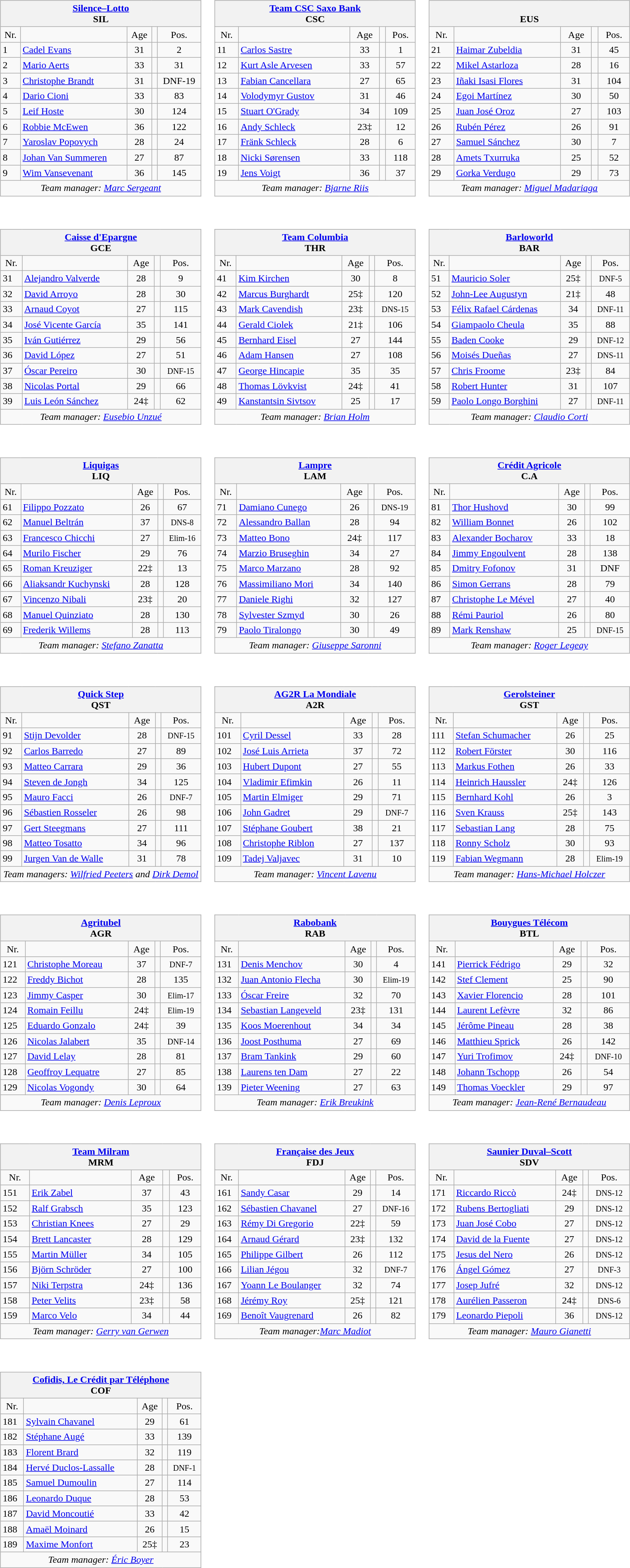<table>
<tr valign=top>
<td width=33%><br><table class="wikitable" style="width:95%">
<tr>
<th colspan=5><a href='#'>Silence–Lotto</a> <br> SIL</th>
</tr>
<tr align=center class=small>
<td>Nr.</td>
<td></td>
<td>Age</td>
<td></td>
<td>Pos.</td>
</tr>
<tr>
<td>1</td>
<td><a href='#'>Cadel Evans</a></td>
<td align=center>31</td>
<td></td>
<td align=center>2</td>
</tr>
<tr>
<td>2</td>
<td><a href='#'>Mario Aerts</a></td>
<td align=center>33</td>
<td></td>
<td align=center>31</td>
</tr>
<tr>
<td>3</td>
<td><a href='#'>Christophe Brandt</a></td>
<td align=center>31</td>
<td></td>
<td align=center>DNF-19</td>
</tr>
<tr>
<td>4</td>
<td><a href='#'>Dario Cioni</a></td>
<td align=center>33</td>
<td></td>
<td align=center>83</td>
</tr>
<tr>
<td>5</td>
<td><a href='#'>Leif Hoste</a></td>
<td align=center>30</td>
<td></td>
<td align=center>124</td>
</tr>
<tr>
<td>6</td>
<td><a href='#'>Robbie McEwen</a></td>
<td align=center>36</td>
<td></td>
<td align=center>122</td>
</tr>
<tr>
<td>7</td>
<td><a href='#'>Yaroslav Popovych</a></td>
<td align=center>28</td>
<td></td>
<td align=center>24</td>
</tr>
<tr>
<td>8</td>
<td><a href='#'>Johan Van Summeren</a></td>
<td align=center>27</td>
<td></td>
<td align=center>87</td>
</tr>
<tr>
<td>9</td>
<td><a href='#'>Wim Vansevenant</a></td>
<td align=center>36</td>
<td></td>
<td align=center>145</td>
</tr>
<tr align=center>
<td colspan=5><em>Team manager: <a href='#'>Marc Sergeant</a></em> <br></td>
</tr>
</table>
</td>
<td width=33%><br><table class="wikitable" style="width:95%">
<tr>
<th colspan=5><a href='#'>Team CSC Saxo Bank</a> <br> CSC</th>
</tr>
<tr align=center class=small>
<td>Nr.</td>
<td></td>
<td>Age</td>
<td></td>
<td>Pos.</td>
</tr>
<tr>
<td>11</td>
<td><a href='#'>Carlos Sastre</a></td>
<td align=center>33</td>
<td></td>
<td align=center>1</td>
</tr>
<tr>
<td>12</td>
<td><a href='#'>Kurt Asle Arvesen</a></td>
<td align=center>33</td>
<td></td>
<td align=center>57</td>
</tr>
<tr>
<td>13</td>
<td><a href='#'>Fabian Cancellara</a></td>
<td align=center>27</td>
<td></td>
<td align=center>65</td>
</tr>
<tr>
<td>14</td>
<td><a href='#'>Volodymyr Gustov</a></td>
<td align=center>31</td>
<td></td>
<td align=center>46</td>
</tr>
<tr>
<td>15</td>
<td><a href='#'>Stuart O'Grady</a></td>
<td align=center>34</td>
<td></td>
<td align=center>109</td>
</tr>
<tr>
<td>16</td>
<td><a href='#'>Andy Schleck</a></td>
<td align=center>23‡</td>
<td></td>
<td align=center>12</td>
</tr>
<tr>
<td>17</td>
<td><a href='#'>Fränk Schleck</a></td>
<td align=center>28</td>
<td></td>
<td align=center>6</td>
</tr>
<tr>
<td>18</td>
<td><a href='#'>Nicki Sørensen</a></td>
<td align=center>33</td>
<td></td>
<td align=center>118</td>
</tr>
<tr>
<td>19</td>
<td><a href='#'>Jens Voigt</a></td>
<td align=center>36</td>
<td></td>
<td align=center>37</td>
</tr>
<tr align=center>
<td colspan=5><em>Team manager: <a href='#'>Bjarne Riis</a></em> <br></td>
</tr>
</table>
</td>
<td width=33%><br><table class="wikitable" style="width:95%">
<tr>
<th colspan=5><br> EUS</th>
</tr>
<tr align=center class=small>
<td>Nr.</td>
<td></td>
<td>Age</td>
<td></td>
<td>Pos.</td>
</tr>
<tr>
<td>21</td>
<td><a href='#'>Haimar Zubeldia</a></td>
<td align=center>31</td>
<td></td>
<td align=center>45</td>
</tr>
<tr>
<td>22</td>
<td><a href='#'>Mikel Astarloza</a></td>
<td align=center>28</td>
<td></td>
<td align=center>16</td>
</tr>
<tr>
<td>23</td>
<td><a href='#'>Iñaki Isasi Flores</a></td>
<td align=center>31</td>
<td></td>
<td align=center>104</td>
</tr>
<tr>
<td>24</td>
<td><a href='#'>Egoi Martínez</a></td>
<td align=center>30</td>
<td></td>
<td align=center>50</td>
</tr>
<tr>
<td>25</td>
<td><a href='#'>Juan José Oroz</a></td>
<td align=center>27</td>
<td></td>
<td align=center>103</td>
</tr>
<tr>
<td>26</td>
<td><a href='#'>Rubén Pérez</a></td>
<td align=center>26</td>
<td></td>
<td align=center>91</td>
</tr>
<tr>
<td>27</td>
<td><a href='#'>Samuel Sánchez</a></td>
<td align=center>30</td>
<td></td>
<td align=center>7</td>
</tr>
<tr>
<td>28</td>
<td><a href='#'>Amets Txurruka</a></td>
<td align=center>25</td>
<td></td>
<td align=center>52</td>
</tr>
<tr>
<td>29</td>
<td><a href='#'>Gorka Verdugo</a></td>
<td align=center>29</td>
<td></td>
<td align=center>73</td>
</tr>
<tr align=center>
<td colspan=5><em>Team manager: <a href='#'>Miguel Madariaga</a></em> <br></td>
</tr>
</table>
</td>
</tr>
<tr valign=top>
<td width=33%><br><table class="wikitable" style="width:95%">
<tr>
<th colspan=5><a href='#'>Caisse d'Epargne</a><br> GCE</th>
</tr>
<tr align=center class=small>
<td>Nr.</td>
<td></td>
<td>Age</td>
<td></td>
<td>Pos.</td>
</tr>
<tr>
<td>31</td>
<td><a href='#'>Alejandro Valverde</a></td>
<td align=center>28</td>
<td></td>
<td align=center>9</td>
</tr>
<tr>
<td>32</td>
<td><a href='#'>David Arroyo</a></td>
<td align=center>28</td>
<td></td>
<td align=center>30</td>
</tr>
<tr>
<td>33</td>
<td><a href='#'>Arnaud Coyot</a></td>
<td align=center>27</td>
<td></td>
<td align=center>115</td>
</tr>
<tr>
<td>34</td>
<td><a href='#'>José Vicente García</a></td>
<td align=center>35</td>
<td></td>
<td align=center>141</td>
</tr>
<tr>
<td>35</td>
<td><a href='#'>Iván Gutiérrez</a></td>
<td align=center>29</td>
<td></td>
<td align=center>56</td>
</tr>
<tr>
<td>36</td>
<td><a href='#'>David López</a></td>
<td align=center>27</td>
<td></td>
<td align=center>51</td>
</tr>
<tr>
<td>37</td>
<td><a href='#'>Óscar Pereiro</a></td>
<td align=center>30</td>
<td></td>
<td align=center><small>DNF-15</small></td>
</tr>
<tr>
<td>38</td>
<td><a href='#'>Nicolas Portal</a></td>
<td align=center>29</td>
<td></td>
<td align=center>66</td>
</tr>
<tr>
<td>39</td>
<td><a href='#'>Luis León Sánchez</a></td>
<td align=center>24‡</td>
<td></td>
<td align=center>62</td>
</tr>
<tr align=center>
<td colspan=5><em>Team manager: <a href='#'>Eusebio Unzué</a></em> <br></td>
</tr>
</table>
</td>
<td><br><table class="wikitable" style="width:95%">
<tr>
<th colspan=5><a href='#'>Team Columbia</a> <br> THR</th>
</tr>
<tr align=center class=small>
<td>Nr.</td>
<td></td>
<td>Age</td>
<td></td>
<td>Pos.</td>
</tr>
<tr>
<td>41</td>
<td><a href='#'>Kim Kirchen</a></td>
<td align=center>30</td>
<td></td>
<td align=center>8</td>
</tr>
<tr>
<td>42</td>
<td><a href='#'>Marcus Burghardt</a></td>
<td align=center>25‡</td>
<td></td>
<td align=center>120</td>
</tr>
<tr>
<td>43</td>
<td><a href='#'>Mark Cavendish</a></td>
<td align=center>23‡</td>
<td></td>
<td align=center><small>DNS-15</small></td>
</tr>
<tr>
<td>44</td>
<td><a href='#'>Gerald Ciolek</a></td>
<td align=center>21‡</td>
<td></td>
<td align=center>106</td>
</tr>
<tr>
<td>45</td>
<td><a href='#'>Bernhard Eisel</a></td>
<td align=center>27</td>
<td></td>
<td align=center>144</td>
</tr>
<tr>
<td>46</td>
<td><a href='#'>Adam Hansen</a></td>
<td align=center>27</td>
<td></td>
<td align=center>108</td>
</tr>
<tr>
<td>47</td>
<td><a href='#'>George Hincapie</a></td>
<td align=center>35</td>
<td></td>
<td align=center>35</td>
</tr>
<tr>
<td>48</td>
<td><a href='#'>Thomas Lövkvist</a></td>
<td align=center>24‡</td>
<td></td>
<td align=center>41</td>
</tr>
<tr>
<td>49</td>
<td><a href='#'>Kanstantsin Sivtsov</a></td>
<td align=center>25</td>
<td></td>
<td align=center>17</td>
</tr>
<tr align=center>
<td colspan=5><em>Team manager: <a href='#'>Brian Holm</a></em> <br></td>
</tr>
</table>
</td>
<td><br><table class="wikitable" style="width:95%">
<tr>
<th colspan=5><a href='#'>Barloworld</a><br> BAR</th>
</tr>
<tr align=center class=small>
<td>Nr.</td>
<td></td>
<td>Age</td>
<td></td>
<td>Pos.</td>
</tr>
<tr>
<td>51</td>
<td><a href='#'>Mauricio Soler</a></td>
<td align=center>25‡</td>
<td></td>
<td align=center><small>DNF-5</small></td>
</tr>
<tr>
<td>52</td>
<td><a href='#'>John-Lee Augustyn</a></td>
<td align=center>21‡</td>
<td></td>
<td align=center>48</td>
</tr>
<tr>
<td>53</td>
<td><a href='#'>Félix Rafael Cárdenas</a></td>
<td align=center>34</td>
<td></td>
<td align=center><small>DNF-11</small></td>
</tr>
<tr>
<td>54</td>
<td><a href='#'>Giampaolo Cheula</a></td>
<td align=center>35</td>
<td></td>
<td align=center>88</td>
</tr>
<tr>
<td>55</td>
<td><a href='#'>Baden Cooke</a></td>
<td align=center>29</td>
<td></td>
<td align=center><small>DNF-12</small></td>
</tr>
<tr>
<td>56</td>
<td><a href='#'>Moisés Dueñas</a></td>
<td align=center>27</td>
<td></td>
<td align=center><small>DNS-11</small></td>
</tr>
<tr>
<td>57</td>
<td><a href='#'>Chris Froome</a></td>
<td align=center>23‡</td>
<td></td>
<td align=center>84</td>
</tr>
<tr>
<td>58</td>
<td><a href='#'>Robert Hunter</a></td>
<td align=center>31</td>
<td></td>
<td align=center>107</td>
</tr>
<tr>
<td>59</td>
<td><a href='#'>Paolo Longo Borghini</a></td>
<td align=center>27</td>
<td></td>
<td align=center><small>DNF-11</small></td>
</tr>
<tr align=center>
<td colspan=5><em>Team manager: <a href='#'>Claudio Corti</a></em> <br></td>
</tr>
</table>
</td>
</tr>
<tr valign=top>
<td width=33%><br><table class="wikitable" style="width:95%">
<tr>
<th colspan=5><a href='#'>Liquigas</a><br> LIQ</th>
</tr>
<tr align=center class=small>
<td>Nr.</td>
<td></td>
<td>Age</td>
<td></td>
<td>Pos.</td>
</tr>
<tr>
<td>61</td>
<td><a href='#'>Filippo Pozzato</a></td>
<td align=center>26</td>
<td></td>
<td align=center>67</td>
</tr>
<tr>
<td>62</td>
<td><a href='#'>Manuel Beltrán</a></td>
<td align=center>37</td>
<td></td>
<td align=center><small>DNS-8</small></td>
</tr>
<tr>
<td>63</td>
<td><a href='#'>Francesco Chicchi</a></td>
<td align=center>27</td>
<td></td>
<td align=center><small>Elim-16</small></td>
</tr>
<tr>
<td>64</td>
<td><a href='#'>Murilo Fischer</a></td>
<td align=center>29</td>
<td></td>
<td align=center>76</td>
</tr>
<tr>
<td>65</td>
<td><a href='#'>Roman Kreuziger</a></td>
<td align=center>22‡</td>
<td></td>
<td align=center>13</td>
</tr>
<tr>
<td>66</td>
<td><a href='#'>Aliaksandr Kuchynski</a></td>
<td align=center>28</td>
<td></td>
<td align=center>128</td>
</tr>
<tr>
<td>67</td>
<td><a href='#'>Vincenzo Nibali</a></td>
<td align=center>23‡</td>
<td></td>
<td align=center>20</td>
</tr>
<tr>
<td>68</td>
<td><a href='#'>Manuel Quinziato</a></td>
<td align=center>28</td>
<td></td>
<td align=center>130</td>
</tr>
<tr>
<td>69</td>
<td><a href='#'>Frederik Willems</a></td>
<td align=center>28</td>
<td></td>
<td align=center>113</td>
</tr>
<tr align=center>
<td colspan=5><em>Team manager: <a href='#'>Stefano Zanatta</a></em> <br></td>
</tr>
</table>
</td>
<td><br><table class="wikitable" style="width:95%">
<tr>
<th colspan=5><a href='#'>Lampre</a><br> LAM</th>
</tr>
<tr align=center class=small>
<td>Nr.</td>
<td></td>
<td>Age</td>
<td></td>
<td>Pos.</td>
</tr>
<tr>
<td>71</td>
<td><a href='#'>Damiano Cunego</a></td>
<td align=center>26</td>
<td></td>
<td align=center><small>DNS-19</small></td>
</tr>
<tr>
<td>72</td>
<td><a href='#'>Alessandro Ballan</a></td>
<td align=center>28</td>
<td></td>
<td align=center>94</td>
</tr>
<tr>
<td>73</td>
<td><a href='#'>Matteo Bono</a></td>
<td align=center>24‡</td>
<td></td>
<td align=center>117</td>
</tr>
<tr>
<td>74</td>
<td><a href='#'>Marzio Bruseghin</a></td>
<td align=center>34</td>
<td></td>
<td align=center>27</td>
</tr>
<tr>
<td>75</td>
<td><a href='#'>Marco Marzano</a></td>
<td align=center>28</td>
<td></td>
<td align=center>92</td>
</tr>
<tr>
<td>76</td>
<td><a href='#'>Massimiliano Mori</a></td>
<td align=center>34</td>
<td></td>
<td align=center>140</td>
</tr>
<tr>
<td>77</td>
<td><a href='#'>Daniele Righi</a></td>
<td align=center>32</td>
<td></td>
<td align=center>127</td>
</tr>
<tr>
<td>78</td>
<td><a href='#'>Sylvester Szmyd</a></td>
<td align=center>30</td>
<td></td>
<td align=center>26</td>
</tr>
<tr>
<td>79</td>
<td><a href='#'>Paolo Tiralongo</a></td>
<td align=center>30</td>
<td></td>
<td align=center>49</td>
</tr>
<tr align=center>
<td colspan=5><em>Team manager: <a href='#'>Giuseppe Saronni</a></em> <br></td>
</tr>
</table>
</td>
<td><br><table class="wikitable" style="width:95%">
<tr>
<th colspan=5><a href='#'>Crédit Agricole</a><br> C.A</th>
</tr>
<tr align=center class=small>
<td>Nr.</td>
<td></td>
<td>Age</td>
<td></td>
<td>Pos.</td>
</tr>
<tr>
<td>81</td>
<td><a href='#'>Thor Hushovd</a></td>
<td align=center>30</td>
<td></td>
<td align=center>99</td>
</tr>
<tr>
<td>82</td>
<td><a href='#'>William Bonnet</a></td>
<td align=center>26</td>
<td></td>
<td align=center>102</td>
</tr>
<tr>
<td>83</td>
<td><a href='#'>Alexander Bocharov</a></td>
<td align=center>33</td>
<td></td>
<td align=center>18</td>
</tr>
<tr>
<td>84</td>
<td><a href='#'>Jimmy Engoulvent</a></td>
<td align=center>28</td>
<td></td>
<td align=center>138</td>
</tr>
<tr>
<td>85</td>
<td><a href='#'>Dmitry Fofonov</a></td>
<td align=center>31</td>
<td></td>
<td align=center>DNF</td>
</tr>
<tr>
<td>86</td>
<td><a href='#'>Simon Gerrans</a></td>
<td align=center>28</td>
<td></td>
<td align=center>79</td>
</tr>
<tr>
<td>87</td>
<td><a href='#'>Christophe Le Mével</a></td>
<td align=center>27</td>
<td></td>
<td align=center>40</td>
</tr>
<tr>
<td>88</td>
<td><a href='#'>Rémi Pauriol</a></td>
<td align=center>26</td>
<td></td>
<td align=center>80</td>
</tr>
<tr>
<td>89</td>
<td><a href='#'>Mark Renshaw</a></td>
<td align=center>25</td>
<td></td>
<td align=center><small>DNF-15</small></td>
</tr>
<tr align=center>
<td colspan=5><em>Team manager: <a href='#'>Roger Legeay</a></em> <br></td>
</tr>
</table>
</td>
</tr>
<tr valign=top>
<td width=33%><br><table class="wikitable" style="width:95%">
<tr>
<th colspan=5><a href='#'>Quick Step</a><br> QST</th>
</tr>
<tr align=center class=small>
<td>Nr.</td>
<td></td>
<td>Age</td>
<td></td>
<td>Pos.</td>
</tr>
<tr>
<td>91</td>
<td><a href='#'>Stijn Devolder</a></td>
<td align=center>28</td>
<td></td>
<td align=center><small>DNF-15</small></td>
</tr>
<tr>
<td>92</td>
<td><a href='#'>Carlos Barredo</a></td>
<td align=center>27</td>
<td></td>
<td align=center>89</td>
</tr>
<tr>
<td>93</td>
<td><a href='#'>Matteo Carrara</a></td>
<td align=center>29</td>
<td></td>
<td align=center>36</td>
</tr>
<tr>
<td>94</td>
<td><a href='#'>Steven de Jongh</a></td>
<td align=center>34</td>
<td></td>
<td align=center>125</td>
</tr>
<tr>
<td>95</td>
<td><a href='#'>Mauro Facci</a></td>
<td align=center>26</td>
<td></td>
<td align=center><small>DNF-7</small></td>
</tr>
<tr>
<td>96</td>
<td><a href='#'>Sébastien Rosseler</a></td>
<td align=center>26</td>
<td></td>
<td align=center>98</td>
</tr>
<tr>
<td>97</td>
<td><a href='#'>Gert Steegmans</a></td>
<td align=center>27</td>
<td></td>
<td align=center>111</td>
</tr>
<tr>
<td>98</td>
<td><a href='#'>Matteo Tosatto</a></td>
<td align=center>34</td>
<td></td>
<td align=center>96</td>
</tr>
<tr>
<td>99</td>
<td><a href='#'>Jurgen Van de Walle</a></td>
<td align=center>31</td>
<td></td>
<td align=center>78</td>
</tr>
<tr align=center>
<td colspan=5><em>Team managers: <a href='#'>Wilfried Peeters</a> and <a href='#'>Dirk Demol</a></em> <br></td>
</tr>
</table>
</td>
<td><br><table class="wikitable" style="width:95%">
<tr>
<th colspan=5><a href='#'>AG2R La Mondiale</a><br> A2R</th>
</tr>
<tr align=center class=small>
<td>Nr.</td>
<td></td>
<td>Age</td>
<td></td>
<td>Pos.</td>
</tr>
<tr>
<td>101</td>
<td><a href='#'>Cyril Dessel</a></td>
<td align=center>33</td>
<td></td>
<td align=center>28</td>
</tr>
<tr>
<td>102</td>
<td><a href='#'>José Luis Arrieta</a></td>
<td align=center>37</td>
<td></td>
<td align=center>72</td>
</tr>
<tr>
<td>103</td>
<td><a href='#'>Hubert Dupont</a></td>
<td align=center>27</td>
<td></td>
<td align=center>55</td>
</tr>
<tr>
<td>104</td>
<td><a href='#'>Vladimir Efimkin</a></td>
<td align=center>26</td>
<td></td>
<td align=center>11</td>
</tr>
<tr>
<td>105</td>
<td><a href='#'>Martin Elmiger</a></td>
<td align=center>29</td>
<td></td>
<td align=center>71</td>
</tr>
<tr>
<td>106</td>
<td><a href='#'>John Gadret</a></td>
<td align=center>29</td>
<td></td>
<td align=center><small>DNF-7</small></td>
</tr>
<tr>
<td>107</td>
<td><a href='#'>Stéphane Goubert</a></td>
<td align=center>38</td>
<td></td>
<td align=center>21</td>
</tr>
<tr>
<td>108</td>
<td><a href='#'>Christophe Riblon</a></td>
<td align=center>27</td>
<td></td>
<td align=center>137</td>
</tr>
<tr>
<td>109</td>
<td><a href='#'>Tadej Valjavec</a></td>
<td align=center>31</td>
<td></td>
<td align=center>10</td>
</tr>
<tr align=center>
<td colspan=5><em>Team manager: <a href='#'>Vincent Lavenu</a></em> <br></td>
</tr>
</table>
</td>
<td><br><table class="wikitable" style="width:95%">
<tr>
<th colspan=5><a href='#'>Gerolsteiner</a><br> GST</th>
</tr>
<tr align=center class=small>
<td>Nr.</td>
<td></td>
<td>Age</td>
<td></td>
<td>Pos.</td>
</tr>
<tr>
<td>111</td>
<td><a href='#'>Stefan Schumacher</a></td>
<td align=center>26</td>
<td></td>
<td align=center>25</td>
</tr>
<tr>
<td>112</td>
<td><a href='#'>Robert Förster</a></td>
<td align=center>30</td>
<td></td>
<td align=center>116</td>
</tr>
<tr>
<td>113</td>
<td><a href='#'>Markus Fothen</a></td>
<td align=center>26</td>
<td></td>
<td align=center>33</td>
</tr>
<tr>
<td>114</td>
<td><a href='#'>Heinrich Haussler</a></td>
<td align=center>24‡</td>
<td></td>
<td align=center>126</td>
</tr>
<tr>
<td>115</td>
<td><a href='#'>Bernhard Kohl</a></td>
<td align=center>26</td>
<td></td>
<td align=center>3</td>
</tr>
<tr>
<td>116</td>
<td><a href='#'>Sven Krauss</a></td>
<td align=center>25‡</td>
<td></td>
<td align=center>143</td>
</tr>
<tr>
<td>117</td>
<td><a href='#'>Sebastian Lang</a></td>
<td align=center>28</td>
<td></td>
<td align=center>75</td>
</tr>
<tr>
<td>118</td>
<td><a href='#'>Ronny Scholz</a></td>
<td align=center>30</td>
<td></td>
<td align=center>93</td>
</tr>
<tr>
<td>119</td>
<td><a href='#'>Fabian Wegmann</a></td>
<td align=center>28</td>
<td></td>
<td align=center><small>Elim-19</small></td>
</tr>
<tr align=center>
<td colspan=5><em>Team manager: <a href='#'>Hans-Michael Holczer</a></em> <br></td>
</tr>
</table>
</td>
</tr>
<tr valign=top>
<td><br><table class="wikitable" style="width:95%">
<tr>
<th colspan=5><a href='#'>Agritubel</a><br>  AGR</th>
</tr>
<tr align=center class=small>
<td>Nr.</td>
<td></td>
<td>Age</td>
<td></td>
<td>Pos.</td>
</tr>
<tr>
<td>121</td>
<td><a href='#'>Christophe Moreau</a></td>
<td align=center>37</td>
<td></td>
<td align=center><small>DNF-7</small></td>
</tr>
<tr>
<td>122</td>
<td><a href='#'>Freddy Bichot</a></td>
<td align=center>28</td>
<td></td>
<td align=center>135</td>
</tr>
<tr>
<td>123</td>
<td><a href='#'>Jimmy Casper</a></td>
<td align=center>30</td>
<td></td>
<td align=center><small>Elim-17</small></td>
</tr>
<tr>
<td>124</td>
<td><a href='#'>Romain Feillu</a></td>
<td align=center>24‡</td>
<td></td>
<td align=center><small>Elim-19</small></td>
</tr>
<tr>
<td>125</td>
<td><a href='#'>Eduardo Gonzalo</a></td>
<td align=center>24‡</td>
<td></td>
<td align=center>39</td>
</tr>
<tr>
<td>126</td>
<td><a href='#'>Nicolas Jalabert</a></td>
<td align=center>35</td>
<td></td>
<td align=center><small>DNF-14</small></td>
</tr>
<tr>
<td>127</td>
<td><a href='#'>David Lelay</a></td>
<td align=center>28</td>
<td></td>
<td align=center>81</td>
</tr>
<tr>
<td>128</td>
<td><a href='#'>Geoffroy Lequatre</a></td>
<td align=center>27</td>
<td></td>
<td align=center>85</td>
</tr>
<tr>
<td>129</td>
<td><a href='#'>Nicolas Vogondy</a></td>
<td align=center>30</td>
<td></td>
<td align=center>64</td>
</tr>
<tr align=center>
<td colspan=5><em>Team manager: <a href='#'>Denis Leproux</a> </em> <br></td>
</tr>
</table>
</td>
<td><br><table class="wikitable" style="width:95%">
<tr>
<th colspan=5><a href='#'>Rabobank</a><br> RAB</th>
</tr>
<tr align=center class=small>
<td>Nr.</td>
<td></td>
<td>Age</td>
<td></td>
<td>Pos.</td>
</tr>
<tr>
<td>131</td>
<td><a href='#'>Denis Menchov</a></td>
<td align=center>30</td>
<td></td>
<td align=center>4</td>
</tr>
<tr>
<td>132</td>
<td><a href='#'>Juan Antonio Flecha</a></td>
<td align=center>30</td>
<td></td>
<td align=center><small>Elim-19</small></td>
</tr>
<tr>
<td>133</td>
<td><a href='#'>Óscar Freire</a></td>
<td align=center>32</td>
<td></td>
<td align=center>70</td>
</tr>
<tr>
<td>134</td>
<td><a href='#'>Sebastian Langeveld</a></td>
<td align=center>23‡</td>
<td></td>
<td align=center>131</td>
</tr>
<tr>
<td>135</td>
<td><a href='#'>Koos Moerenhout</a></td>
<td align=center>34</td>
<td></td>
<td align=center>34</td>
</tr>
<tr>
<td>136</td>
<td><a href='#'>Joost Posthuma</a></td>
<td align=center>27</td>
<td></td>
<td align=center>69</td>
</tr>
<tr>
<td>137</td>
<td><a href='#'>Bram Tankink</a></td>
<td align=center>29</td>
<td></td>
<td align=center>60</td>
</tr>
<tr>
<td>138</td>
<td><a href='#'>Laurens ten Dam</a></td>
<td align=center>27</td>
<td></td>
<td align=center>22</td>
</tr>
<tr>
<td>139</td>
<td><a href='#'>Pieter Weening</a></td>
<td align=center>27</td>
<td></td>
<td align=center>63</td>
</tr>
<tr align=center>
<td colspan=5><em>Team manager: <a href='#'>Erik Breukink</a></em> <br></td>
</tr>
</table>
</td>
<td><br><table class="wikitable" style="width:95%">
<tr>
<th colspan=5><a href='#'>Bouygues Télécom</a><br>  BTL</th>
</tr>
<tr align=center class=small>
<td>Nr.</td>
<td></td>
<td>Age</td>
<td></td>
<td>Pos.</td>
</tr>
<tr>
<td>141</td>
<td><a href='#'>Pierrick Fédrigo</a></td>
<td align=center>29</td>
<td></td>
<td align=center>32</td>
</tr>
<tr>
<td>142</td>
<td><a href='#'>Stef Clement</a></td>
<td align=center>25</td>
<td></td>
<td align=center>90</td>
</tr>
<tr>
<td>143</td>
<td><a href='#'>Xavier Florencio</a></td>
<td align=center>28</td>
<td></td>
<td align=center>101</td>
</tr>
<tr>
<td>144</td>
<td><a href='#'>Laurent Lefèvre</a></td>
<td align=center>32</td>
<td></td>
<td align=center>86</td>
</tr>
<tr>
<td>145</td>
<td><a href='#'>Jérôme Pineau</a></td>
<td align=center>28</td>
<td></td>
<td align=center>38</td>
</tr>
<tr>
<td>146</td>
<td><a href='#'>Matthieu Sprick</a></td>
<td align=center>26</td>
<td></td>
<td align=center>142</td>
</tr>
<tr>
<td>147</td>
<td><a href='#'>Yuri Trofimov</a></td>
<td align=center>24‡</td>
<td></td>
<td align=center><small>DNF-10</small></td>
</tr>
<tr>
<td>148</td>
<td><a href='#'>Johann Tschopp</a></td>
<td align=center>26</td>
<td></td>
<td align=center>54</td>
</tr>
<tr>
<td>149</td>
<td><a href='#'>Thomas Voeckler</a></td>
<td align=center>29</td>
<td></td>
<td align=center>97</td>
</tr>
<tr align=center>
<td colspan=5><em>Team manager: <a href='#'>Jean-René Bernaudeau</a></em> <br></td>
</tr>
</table>
</td>
</tr>
<tr valign=top>
<td><br><table class="wikitable" style="width:95%">
<tr>
<th colspan=5><a href='#'>Team Milram</a><br> MRM</th>
</tr>
<tr align=center class=small>
<td>Nr.</td>
<td></td>
<td>Age</td>
<td></td>
<td>Pos.</td>
</tr>
<tr>
<td>151</td>
<td><a href='#'>Erik Zabel</a></td>
<td align=center>37</td>
<td></td>
<td align=center>43</td>
</tr>
<tr>
<td>152</td>
<td><a href='#'>Ralf Grabsch</a></td>
<td align=center>35</td>
<td></td>
<td align=center>123</td>
</tr>
<tr>
<td>153</td>
<td><a href='#'>Christian Knees</a></td>
<td align=center>27</td>
<td></td>
<td align=center>29</td>
</tr>
<tr>
<td>154</td>
<td><a href='#'>Brett Lancaster</a></td>
<td align=center>28</td>
<td></td>
<td align=center>129</td>
</tr>
<tr>
<td>155</td>
<td><a href='#'>Martin Müller</a></td>
<td align=center>34</td>
<td></td>
<td align=center>105</td>
</tr>
<tr>
<td>156</td>
<td><a href='#'>Björn Schröder</a></td>
<td align=center>27</td>
<td></td>
<td align=center>100</td>
</tr>
<tr>
<td>157</td>
<td><a href='#'>Niki Terpstra</a></td>
<td align=center>24‡</td>
<td></td>
<td align=center>136</td>
</tr>
<tr>
<td>158</td>
<td><a href='#'>Peter Velits</a></td>
<td align=center>23‡</td>
<td></td>
<td align=center>58</td>
</tr>
<tr>
<td>159</td>
<td><a href='#'>Marco Velo</a></td>
<td align=center>34</td>
<td></td>
<td align=center>44</td>
</tr>
<tr align=center>
<td colspan=5><em>Team manager: <a href='#'>Gerry van Gerwen</a></em> <br></td>
</tr>
</table>
</td>
<td><br><table class="wikitable" style="width:95%">
<tr>
<th colspan=5><a href='#'>Française des Jeux</a><br> FDJ</th>
</tr>
<tr align=center class=small>
<td>Nr.</td>
<td></td>
<td>Age</td>
<td></td>
<td>Pos.</td>
</tr>
<tr>
<td>161</td>
<td><a href='#'>Sandy Casar</a></td>
<td align=center>29</td>
<td></td>
<td align=center>14</td>
</tr>
<tr>
<td>162</td>
<td><a href='#'>Sébastien Chavanel</a></td>
<td align=center>27</td>
<td></td>
<td align=center><small>DNF-16</small></td>
</tr>
<tr>
<td>163</td>
<td><a href='#'>Rémy Di Gregorio</a></td>
<td align=center>22‡</td>
<td></td>
<td align=center>59</td>
</tr>
<tr>
<td>164</td>
<td><a href='#'>Arnaud Gérard</a></td>
<td align=center>23‡</td>
<td></td>
<td align=center>132</td>
</tr>
<tr>
<td>165</td>
<td><a href='#'>Philippe Gilbert</a></td>
<td align=center>26</td>
<td></td>
<td align=center>112</td>
</tr>
<tr>
<td>166</td>
<td><a href='#'>Lilian Jégou</a></td>
<td align=center>32</td>
<td></td>
<td align=center><small>DNF-7</small></td>
</tr>
<tr>
<td>167</td>
<td><a href='#'>Yoann Le Boulanger</a></td>
<td align=center>32</td>
<td></td>
<td align=center>74</td>
</tr>
<tr>
<td>168</td>
<td><a href='#'>Jérémy Roy</a></td>
<td align=center>25‡</td>
<td></td>
<td align=center>121</td>
</tr>
<tr>
<td>169</td>
<td><a href='#'>Benoît Vaugrenard</a></td>
<td align=center>26</td>
<td></td>
<td align=center>82</td>
</tr>
<tr align=center>
<td colspan=5><em>Team manager:<a href='#'>Marc Madiot</a> </em> <br></td>
</tr>
</table>
</td>
<td><br><table class="wikitable" style="width:95%">
<tr>
<th colspan=5><a href='#'>Saunier Duval–Scott</a><br> SDV</th>
</tr>
<tr align=center class=small>
<td>Nr.</td>
<td></td>
<td>Age</td>
<td></td>
<td>Pos.</td>
</tr>
<tr>
<td>171</td>
<td><a href='#'>Riccardo Riccò</a></td>
<td align=center>24‡</td>
<td></td>
<td align=center><small>DNS-12</small></td>
</tr>
<tr>
<td>172</td>
<td><a href='#'>Rubens Bertogliati</a></td>
<td align=center>29</td>
<td></td>
<td align=center><small>DNS-12</small></td>
</tr>
<tr>
<td>173</td>
<td><a href='#'>Juan José Cobo</a></td>
<td align=center>27</td>
<td></td>
<td align=center><small>DNS-12</small></td>
</tr>
<tr>
<td>174</td>
<td><a href='#'>David de la Fuente</a></td>
<td align=center>27</td>
<td></td>
<td align=center><small>DNS-12</small></td>
</tr>
<tr>
<td>175</td>
<td><a href='#'>Jesus del Nero</a></td>
<td align=center>26</td>
<td></td>
<td align=center><small>DNS-12</small></td>
</tr>
<tr>
<td>176</td>
<td><a href='#'>Ángel Gómez</a></td>
<td align=center>27</td>
<td></td>
<td align=center><small>DNF-3</small></td>
</tr>
<tr>
<td>177</td>
<td><a href='#'>Josep Jufré</a></td>
<td align=center>32</td>
<td></td>
<td align=center><small>DNS-12</small></td>
</tr>
<tr>
<td>178</td>
<td><a href='#'>Aurélien Passeron</a></td>
<td align=center>24‡</td>
<td></td>
<td align=center><small>DNS-6</small></td>
</tr>
<tr>
<td>179</td>
<td><a href='#'>Leonardo Piepoli</a></td>
<td align=center>36</td>
<td></td>
<td align=center><small>DNS-12</small></td>
</tr>
<tr align=center>
<td colspan=5><em>Team manager: <a href='#'>Mauro Gianetti</a></em> <br></td>
</tr>
</table>
</td>
</tr>
<tr valign=top>
<td><br><table class="wikitable" style="width:95%">
<tr>
<th colspan=5><a href='#'>Cofidis, Le Crédit par Téléphone</a><br> COF</th>
</tr>
<tr align=center class=small>
<td>Nr.</td>
<td></td>
<td>Age</td>
<td></td>
<td>Pos.</td>
</tr>
<tr>
<td>181</td>
<td><a href='#'>Sylvain Chavanel</a></td>
<td align=center>29</td>
<td></td>
<td align=center>61</td>
</tr>
<tr>
<td>182</td>
<td><a href='#'>Stéphane Augé</a></td>
<td align=center>33</td>
<td></td>
<td align=center>139</td>
</tr>
<tr>
<td>183</td>
<td><a href='#'>Florent Brard</a></td>
<td align=center>32</td>
<td></td>
<td align=center>119</td>
</tr>
<tr>
<td>184</td>
<td><a href='#'>Hervé Duclos-Lassalle</a></td>
<td align=center>28</td>
<td></td>
<td align=center><small>DNF-1</small></td>
</tr>
<tr>
<td>185</td>
<td><a href='#'>Samuel Dumoulin</a></td>
<td align=center>27</td>
<td></td>
<td align=center>114</td>
</tr>
<tr>
<td>186</td>
<td><a href='#'>Leonardo Duque</a></td>
<td align=center>28</td>
<td></td>
<td align=center>53</td>
</tr>
<tr>
<td>187</td>
<td><a href='#'>David Moncoutié</a></td>
<td align=center>33</td>
<td></td>
<td align=center>42</td>
</tr>
<tr>
<td>188</td>
<td><a href='#'>Amaël Moinard</a></td>
<td align=center>26</td>
<td></td>
<td align=center>15</td>
</tr>
<tr>
<td>189</td>
<td><a href='#'>Maxime Monfort</a></td>
<td align=center>25‡</td>
<td></td>
<td align=center>23</td>
</tr>
<tr align=center>
<td colspan=5><em>Team manager: <a href='#'>Éric Boyer</a></em> <br></td>
</tr>
</table>
</td>
<td></td>
</tr>
</table>
